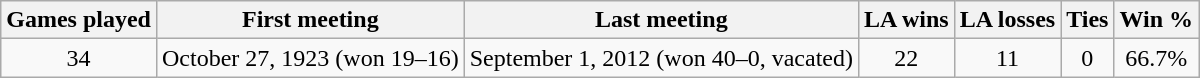<table class="wikitable">
<tr>
<th>Games played</th>
<th>First meeting</th>
<th>Last meeting</th>
<th>LA  wins</th>
<th>LA  losses</th>
<th>Ties</th>
<th>Win %</th>
</tr>
<tr style="text-align:center;">
<td>34</td>
<td>October 27, 1923 (won 19–16)</td>
<td>September 1, 2012 (won 40–0, vacated)</td>
<td>22</td>
<td>11</td>
<td>0</td>
<td>66.7%</td>
</tr>
</table>
